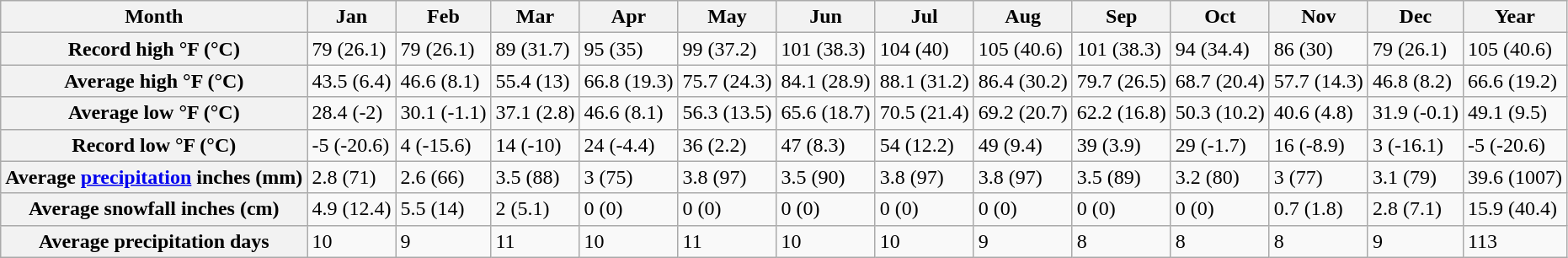<table class="wikitable">
<tr>
<th>Month</th>
<th>Jan</th>
<th>Feb</th>
<th>Mar</th>
<th>Apr</th>
<th>May</th>
<th>Jun</th>
<th>Jul</th>
<th>Aug</th>
<th>Sep</th>
<th>Oct</th>
<th>Nov</th>
<th>Dec</th>
<th>Year</th>
</tr>
<tr>
<th>Record high °F (°C)</th>
<td>79 (26.1)</td>
<td>79 (26.1)</td>
<td>89 (31.7)</td>
<td>95 (35)</td>
<td>99 (37.2)</td>
<td>101 (38.3)</td>
<td>104 (40)</td>
<td>105 (40.6)</td>
<td>101 (38.3)</td>
<td>94 (34.4)</td>
<td>86 (30)</td>
<td>79 (26.1)</td>
<td>105 (40.6)</td>
</tr>
<tr>
<th>Average high °F (°C)</th>
<td>43.5 (6.4)</td>
<td>46.6 (8.1)</td>
<td>55.4 (13)</td>
<td>66.8 (19.3)</td>
<td>75.7 (24.3)</td>
<td>84.1 (28.9)</td>
<td>88.1 (31.2)</td>
<td>86.4 (30.2)</td>
<td>79.7 (26.5)</td>
<td>68.7 (20.4)</td>
<td>57.7 (14.3)</td>
<td>46.8 (8.2)</td>
<td>66.6 (19.2)</td>
</tr>
<tr>
<th>Average low °F (°C)</th>
<td>28.4 (-2)</td>
<td>30.1 (-1.1)</td>
<td>37.1 (2.8)</td>
<td>46.6 (8.1)</td>
<td>56.3 (13.5)</td>
<td>65.6 (18.7)</td>
<td>70.5 (21.4)</td>
<td>69.2 (20.7)</td>
<td>62.2 (16.8)</td>
<td>50.3 (10.2)</td>
<td>40.6 (4.8)</td>
<td>31.9 (-0.1)</td>
<td>49.1 (9.5)</td>
</tr>
<tr>
<th>Record low °F (°C)</th>
<td>-5 (-20.6)</td>
<td>4 (-15.6)</td>
<td>14 (-10)</td>
<td>24 (-4.4)</td>
<td>36 (2.2)</td>
<td>47 (8.3)</td>
<td>54 (12.2)</td>
<td>49 (9.4)</td>
<td>39 (3.9)</td>
<td>29 (-1.7)</td>
<td>16 (-8.9)</td>
<td>3 (-16.1)</td>
<td>-5 (-20.6)</td>
</tr>
<tr>
<th>Average <a href='#'>precipitation</a> inches (mm)</th>
<td>2.8 (71)</td>
<td>2.6 (66)</td>
<td>3.5 (88)</td>
<td>3 (75)</td>
<td>3.8 (97)</td>
<td>3.5 (90)</td>
<td>3.8 (97)</td>
<td>3.8 (97)</td>
<td>3.5 (89)</td>
<td>3.2 (80)</td>
<td>3 (77)</td>
<td>3.1 (79)</td>
<td>39.6 (1007)</td>
</tr>
<tr>
<th>Average snowfall inches (cm)</th>
<td>4.9 (12.4)</td>
<td>5.5 (14)</td>
<td>2 (5.1)</td>
<td>0 (0)</td>
<td>0 (0)</td>
<td>0 (0)</td>
<td>0 (0)</td>
<td>0 (0)</td>
<td>0 (0)</td>
<td>0 (0)</td>
<td>0.7 (1.8)</td>
<td>2.8 (7.1)</td>
<td>15.9 (40.4)</td>
</tr>
<tr>
<th>Average precipitation days</th>
<td>10</td>
<td>9</td>
<td>11</td>
<td>10</td>
<td>11</td>
<td>10</td>
<td>10</td>
<td>9</td>
<td>8</td>
<td>8</td>
<td>8</td>
<td>9</td>
<td>113</td>
</tr>
</table>
